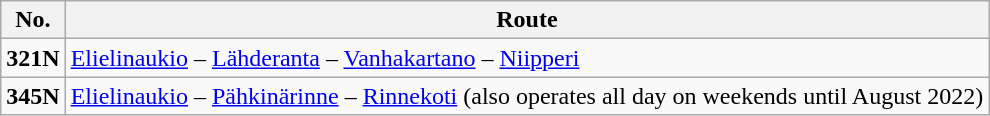<table class="wikitable mw-collapsible mw-collapsed">
<tr>
<th>No.</th>
<th>Route</th>
</tr>
<tr>
<td><strong>321N</strong></td>
<td><a href='#'>Elielinaukio</a> – <a href='#'>Lähderanta</a> – <a href='#'>Vanhakartano</a> – <a href='#'>Niipperi</a></td>
</tr>
<tr>
<td><strong>345N</strong></td>
<td><a href='#'>Elielinaukio</a> – <a href='#'>Pähkinärinne</a> – <a href='#'>Rinnekoti</a> (also operates all day on weekends until August 2022)</td>
</tr>
</table>
